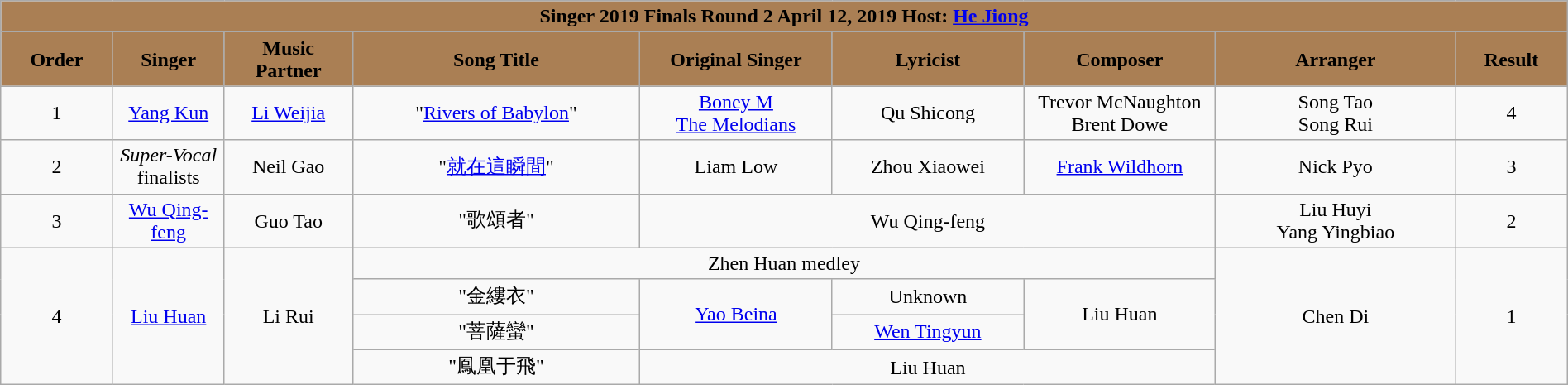<table class="wikitable sortable mw-collapsible" width="100%" style="text-align:center">
<tr align=center style="background:#AA7F54">
<td colspan="10"><div><strong>Singer 2019 Finals Round 2 April 12, 2019 Host: <a href='#'>He Jiong</a></strong></div></td>
</tr>
<tr style="background:#AA7F54">
<td style="width:7%"><strong>Order</strong></td>
<td style="width:7%"><strong>Singer</strong></td>
<td style="width:8%"><strong>Music Partner</strong></td>
<td style="width:18%"><strong>Song Title</strong></td>
<td style="width:12%"><strong>Original Singer</strong></td>
<td style="width:12% "><strong>Lyricist</strong></td>
<td style="width:12%"><strong>Composer</strong></td>
<td style="width:15%"><strong>Arranger</strong></td>
<td style="width:7%"><strong>Result</strong></td>
</tr>
<tr>
<td>1</td>
<td><a href='#'>Yang Kun</a></td>
<td><a href='#'>Li Weijia</a></td>
<td>"<a href='#'>Rivers of Babylon</a>"</td>
<td><a href='#'>Boney M</a><br><a href='#'>The Melodians</a></td>
<td>Qu Shicong</td>
<td>Trevor McNaughton<br>Brent Dowe</td>
<td>Song Tao<br>Song Rui</td>
<td>4</td>
</tr>
<tr>
<td>2</td>
<td><em>Super-Vocal</em> finalists</td>
<td>Neil Gao</td>
<td>"<a href='#'>就在這瞬間</a>"</td>
<td>Liam Low</td>
<td>Zhou Xiaowei</td>
<td><a href='#'>Frank Wildhorn</a></td>
<td>Nick Pyo</td>
<td>3 </td>
</tr>
<tr>
<td>3</td>
<td><a href='#'>Wu Qing-feng</a></td>
<td>Guo Tao</td>
<td>"歌頌者"</td>
<td colspan=3>Wu Qing-feng</td>
<td>Liu Huyi<br>Yang Yingbiao</td>
<td>2 </td>
</tr>
<tr>
<td rowspan=4>4</td>
<td rowspan=4><a href='#'>Liu Huan</a></td>
<td rowspan=4>Li Rui</td>
<td colspan=4>Zhen Huan medley</td>
<td rowspan=4>Chen Di</td>
<td rowspan=4>1 </td>
</tr>
<tr>
<td>"金縷衣"</td>
<td rowspan=2><a href='#'>Yao Beina</a></td>
<td>Unknown</td>
<td rowspan=2>Liu Huan</td>
</tr>
<tr>
<td>"菩薩蠻"</td>
<td><a href='#'>Wen Tingyun</a></td>
</tr>
<tr>
<td>"鳳凰于飛"</td>
<td colspan=3>Liu Huan</td>
</tr>
</table>
